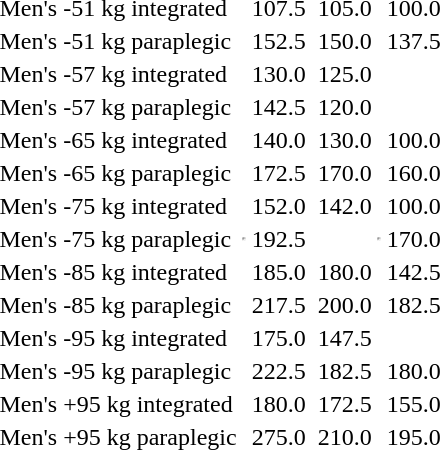<table>
<tr>
<td>Men's -51 kg integrated<br></td>
<td></td>
<td>107.5</td>
<td></td>
<td>105.0</td>
<td></td>
<td>100.0</td>
</tr>
<tr>
<td>Men's -51 kg paraplegic<br></td>
<td></td>
<td>152.5</td>
<td></td>
<td>150.0</td>
<td></td>
<td>137.5</td>
</tr>
<tr>
<td>Men's -57 kg integrated<br></td>
<td></td>
<td>130.0</td>
<td></td>
<td>125.0</td>
<td colspan="2"></td>
</tr>
<tr>
<td>Men's -57 kg paraplegic<br></td>
<td></td>
<td>142.5</td>
<td></td>
<td>120.0</td>
<td colspan="2"></td>
</tr>
<tr>
<td>Men's -65 kg integrated<br></td>
<td></td>
<td>140.0</td>
<td></td>
<td>130.0</td>
<td></td>
<td>100.0</td>
</tr>
<tr>
<td>Men's -65 kg paraplegic<br></td>
<td></td>
<td>172.5</td>
<td></td>
<td>170.0</td>
<td></td>
<td>160.0</td>
</tr>
<tr>
<td>Men's -75 kg integrated<br></td>
<td></td>
<td>152.0</td>
<td></td>
<td>142.0</td>
<td></td>
<td>100.0</td>
</tr>
<tr>
<td>Men's -75 kg paraplegic<br></td>
<td><hr></td>
<td>192.5</td>
<td colspan="2"></td>
<td><hr></td>
<td>170.0</td>
</tr>
<tr>
<td>Men's -85 kg integrated<br></td>
<td></td>
<td>185.0</td>
<td></td>
<td>180.0</td>
<td></td>
<td>142.5</td>
</tr>
<tr>
<td>Men's -85 kg paraplegic<br></td>
<td></td>
<td>217.5</td>
<td></td>
<td>200.0</td>
<td></td>
<td>182.5</td>
</tr>
<tr>
<td>Men's -95 kg integrated<br></td>
<td></td>
<td>175.0</td>
<td></td>
<td>147.5</td>
<td colspan="2"></td>
</tr>
<tr>
<td>Men's -95 kg paraplegic<br></td>
<td></td>
<td>222.5</td>
<td></td>
<td>182.5</td>
<td></td>
<td>180.0</td>
</tr>
<tr>
<td>Men's +95 kg integrated<br></td>
<td></td>
<td>180.0</td>
<td></td>
<td>172.5</td>
<td></td>
<td>155.0</td>
</tr>
<tr>
<td>Men's +95 kg paraplegic<br></td>
<td></td>
<td>275.0</td>
<td></td>
<td>210.0</td>
<td></td>
<td>195.0</td>
</tr>
</table>
